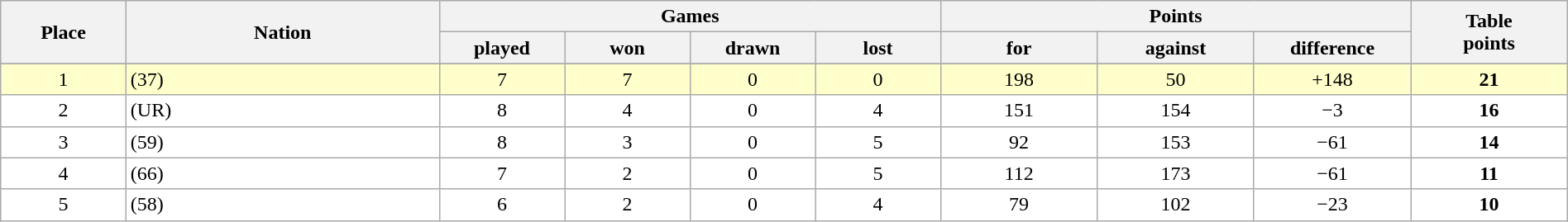<table class="wikitable" width="100%">
<tr>
<th rowspan=2 width="8%">Place</th>
<th rowspan=2 width="20%">Nation</th>
<th colspan=4 width="32%">Games</th>
<th colspan=3 width="30%">Points</th>
<th rowspan=2 width="10%">Table<br>points</th>
</tr>
<tr>
<th width="8%">played</th>
<th width="8%">won</th>
<th width="8%">drawn</th>
<th width="8%">lost</th>
<th width="10%">for</th>
<th width="10%">against</th>
<th width="10%">difference</th>
</tr>
<tr>
</tr>
<tr bgcolor=#ffffcc align=center>
<td>1</td>
<td align=left> (37)</td>
<td>7</td>
<td>7</td>
<td>0</td>
<td>0</td>
<td>198</td>
<td>50</td>
<td>+148</td>
<td><strong>21</strong></td>
</tr>
<tr bgcolor=#ffffff align=center>
<td>2</td>
<td align=left> (UR)</td>
<td>8</td>
<td>4</td>
<td>0</td>
<td>4</td>
<td>151</td>
<td>154</td>
<td>−3</td>
<td><strong>16</strong></td>
</tr>
<tr bgcolor=#ffffff align=center>
<td>3</td>
<td align=left> (59)</td>
<td>8</td>
<td>3</td>
<td>0</td>
<td>5</td>
<td>92</td>
<td>153</td>
<td>−61</td>
<td><strong>14</strong></td>
</tr>
<tr bgcolor=#ffffff align=center>
<td>4</td>
<td align=left> (66)</td>
<td>7</td>
<td>2</td>
<td>0</td>
<td>5</td>
<td>112</td>
<td>173</td>
<td>−61</td>
<td><strong>11</strong></td>
</tr>
<tr bgcolor=#ffffff align=center>
<td>5</td>
<td align=left> (58)</td>
<td>6</td>
<td>2</td>
<td>0</td>
<td>4</td>
<td>79</td>
<td>102</td>
<td>−23</td>
<td><strong>10</strong></td>
</tr>
</table>
